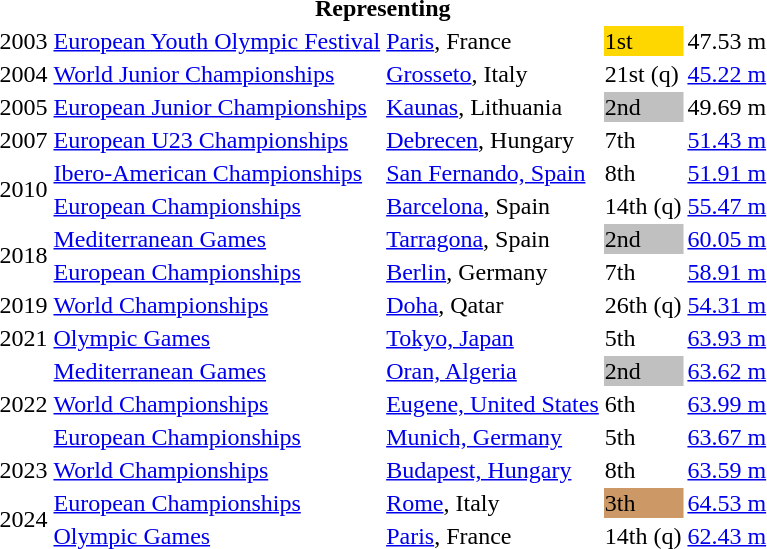<table>
<tr>
<th colspan="6">Representing </th>
</tr>
<tr>
<td>2003</td>
<td><a href='#'>European Youth Olympic Festival</a></td>
<td><a href='#'>Paris</a>, France</td>
<td bgcolor=gold>1st</td>
<td>47.53 m</td>
</tr>
<tr>
<td>2004</td>
<td><a href='#'>World Junior Championships</a></td>
<td><a href='#'>Grosseto</a>, Italy</td>
<td>21st (q)</td>
<td><a href='#'>45.22 m</a></td>
</tr>
<tr>
<td>2005</td>
<td><a href='#'>European Junior Championships</a></td>
<td><a href='#'>Kaunas</a>, Lithuania</td>
<td bgcolor=silver>2nd</td>
<td>49.69 m</td>
</tr>
<tr>
<td>2007</td>
<td><a href='#'>European U23 Championships</a></td>
<td><a href='#'>Debrecen</a>, Hungary</td>
<td>7th</td>
<td><a href='#'>51.43 m</a></td>
</tr>
<tr>
<td rowspan=2>2010</td>
<td><a href='#'>Ibero-American Championships</a></td>
<td><a href='#'>San Fernando, Spain</a></td>
<td>8th</td>
<td><a href='#'>51.91 m</a></td>
</tr>
<tr>
<td><a href='#'>European Championships</a></td>
<td><a href='#'>Barcelona</a>, Spain</td>
<td>14th (q)</td>
<td><a href='#'>55.47 m</a></td>
</tr>
<tr>
<td rowspan=2>2018</td>
<td><a href='#'>Mediterranean Games</a></td>
<td><a href='#'>Tarragona</a>, Spain</td>
<td bgcolor=silver>2nd</td>
<td><a href='#'>60.05 m</a></td>
</tr>
<tr>
<td><a href='#'>European Championships</a></td>
<td><a href='#'>Berlin</a>, Germany</td>
<td>7th</td>
<td><a href='#'>58.91 m</a></td>
</tr>
<tr>
<td>2019</td>
<td><a href='#'>World Championships</a></td>
<td><a href='#'>Doha</a>, Qatar</td>
<td>26th (q)</td>
<td><a href='#'>54.31 m</a></td>
</tr>
<tr>
<td>2021</td>
<td><a href='#'>Olympic Games</a></td>
<td><a href='#'>Tokyo, Japan</a></td>
<td>5th</td>
<td><a href='#'>63.93 m</a></td>
</tr>
<tr>
<td rowspan=3>2022</td>
<td><a href='#'>Mediterranean Games</a></td>
<td><a href='#'>Oran, Algeria</a></td>
<td bgcolor=silver>2nd</td>
<td><a href='#'>63.62 m</a></td>
</tr>
<tr>
<td><a href='#'>World Championships</a></td>
<td><a href='#'>Eugene, United States</a></td>
<td>6th</td>
<td><a href='#'>63.99 m</a></td>
</tr>
<tr>
<td><a href='#'>European Championships</a></td>
<td><a href='#'>Munich, Germany</a></td>
<td>5th</td>
<td><a href='#'>63.67 m</a></td>
</tr>
<tr>
<td>2023</td>
<td><a href='#'>World Championships</a></td>
<td><a href='#'>Budapest, Hungary</a></td>
<td>8th</td>
<td><a href='#'>63.59 m</a></td>
</tr>
<tr>
<td rowspan=2>2024</td>
<td><a href='#'>European Championships</a></td>
<td><a href='#'>Rome</a>, Italy</td>
<td bgcolor=cc9966>3th</td>
<td><a href='#'>64.53 m</a></td>
</tr>
<tr>
<td><a href='#'>Olympic Games</a></td>
<td><a href='#'>Paris</a>, France</td>
<td>14th (q)</td>
<td><a href='#'>62.43 m</a></td>
</tr>
</table>
